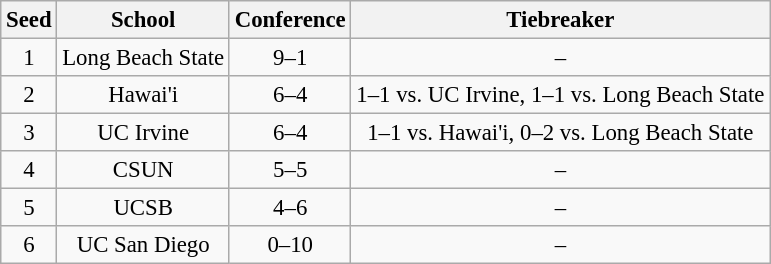<table class="wikitable" style="white-space:nowrap; font-size:95%;text-align:center">
<tr>
<th>Seed</th>
<th>School</th>
<th>Conference</th>
<th>Tiebreaker</th>
</tr>
<tr>
<td>1</td>
<td>Long Beach State</td>
<td>9–1</td>
<td>–</td>
</tr>
<tr>
<td>2</td>
<td>Hawai'i</td>
<td>6–4</td>
<td>1–1 vs. UC Irvine, 1–1 vs. Long Beach State</td>
</tr>
<tr>
<td>3</td>
<td>UC Irvine</td>
<td>6–4</td>
<td>1–1 vs. Hawai'i, 0–2 vs. Long Beach State</td>
</tr>
<tr>
<td>4</td>
<td>CSUN</td>
<td>5–5</td>
<td>–</td>
</tr>
<tr>
<td>5</td>
<td>UCSB</td>
<td>4–6</td>
<td>–</td>
</tr>
<tr>
<td>6</td>
<td>UC San Diego</td>
<td>0–10</td>
<td>–</td>
</tr>
</table>
